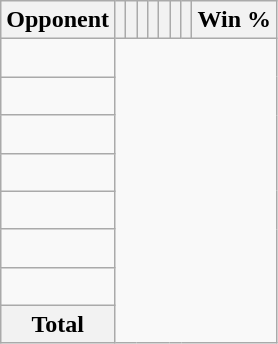<table class="wikitable sortable collapsible collapsed" style="text-align: center;">
<tr>
<th>Opponent</th>
<th></th>
<th></th>
<th></th>
<th></th>
<th></th>
<th></th>
<th></th>
<th>Win %</th>
</tr>
<tr>
<td align="left"><br></td>
</tr>
<tr>
<td align="left"><br></td>
</tr>
<tr>
<td align="left"><br></td>
</tr>
<tr>
<td align="left"><br></td>
</tr>
<tr>
<td align="left"><br></td>
</tr>
<tr>
<td align="left"><br></td>
</tr>
<tr>
<td align="left"><br></td>
</tr>
<tr class="sortbottom">
<th>Total<br></th>
</tr>
</table>
